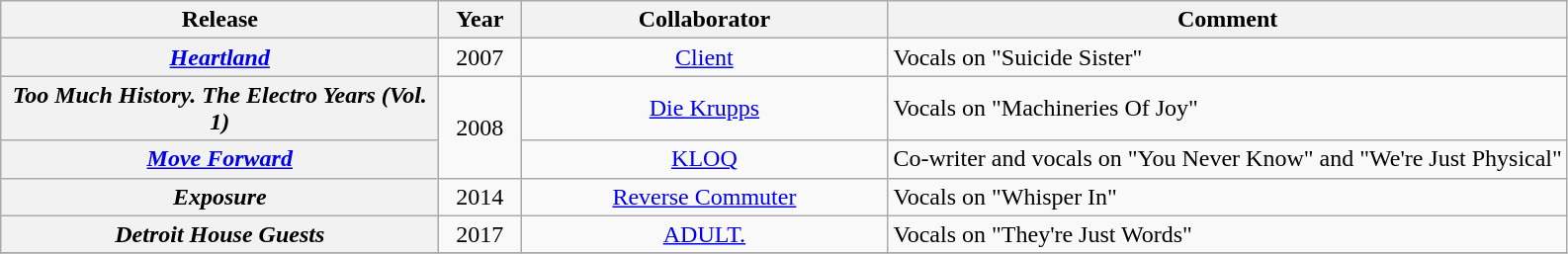<table class="wikitable sortable plainrowheaders">
<tr>
<th scope="col" style="width:18em">Release</th>
<th scope="col" style="width:3em">Year</th>
<th scope="col" style="width:15em">Collaborator</th>
<th class="unsortable" scope="col">Comment</th>
</tr>
<tr>
<th scope="row"><em><a href='#'>Heartland</a></em></th>
<td style="text-align:center;">2007</td>
<td style="text-align:center;"><a href='#'>Client</a></td>
<td>Vocals on "Suicide Sister"</td>
</tr>
<tr>
<th scope="row"><em>Too Much History. The Electro Years (Vol. 1)</em></th>
<td rowspan="2" style="text-align:center;">2008</td>
<td style="text-align:center;"><a href='#'>Die Krupps</a></td>
<td>Vocals on "Machineries Of Joy"</td>
</tr>
<tr>
<th scope="row"><em><a href='#'>Move Forward</a></em></th>
<td style="text-align:center;"><a href='#'>KLOQ</a></td>
<td>Co-writer and vocals on "You Never Know" and "We're Just Physical"</td>
</tr>
<tr>
<th scope="row"><em>Exposure</em></th>
<td style="text-align:center;">2014</td>
<td style="text-align:center;"><a href='#'>Reverse Commuter</a></td>
<td>Vocals on "Whisper In"</td>
</tr>
<tr>
<th scope="row"><em>Detroit House Guests</em></th>
<td style="text-align:center;">2017</td>
<td style="text-align:center;"><a href='#'>ADULT.</a></td>
<td>Vocals on "They're Just Words"</td>
</tr>
<tr>
</tr>
</table>
